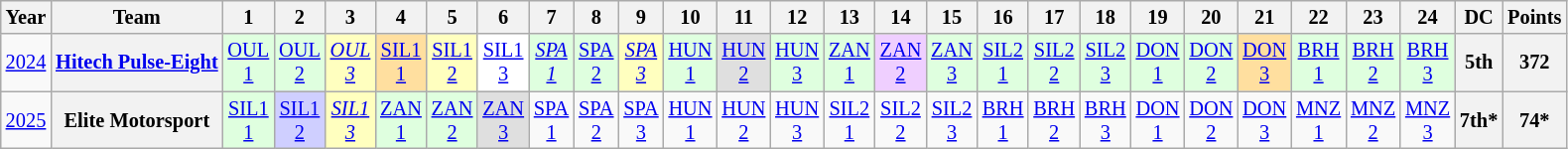<table class="wikitable" style="text-align:center; font-size:85%">
<tr>
<th>Year</th>
<th>Team</th>
<th>1</th>
<th>2</th>
<th>3</th>
<th>4</th>
<th>5</th>
<th>6</th>
<th>7</th>
<th>8</th>
<th>9</th>
<th>10</th>
<th>11</th>
<th>12</th>
<th>13</th>
<th>14</th>
<th>15</th>
<th>16</th>
<th>17</th>
<th>18</th>
<th>19</th>
<th>20</th>
<th>21</th>
<th>22</th>
<th>23</th>
<th>24</th>
<th>DC</th>
<th>Points</th>
</tr>
<tr>
<td><a href='#'>2024</a></td>
<th nowrap><a href='#'>Hitech Pulse-Eight</a></th>
<td style="background:#DFFFDF;"><a href='#'>OUL<br>1</a><br></td>
<td style="background:#DFFFDF;"><a href='#'>OUL<br>2</a><br></td>
<td style="background:#FFFFBF;"><em><a href='#'>OUL<br>3</a></em><br></td>
<td style="background:#FFDF9F;"><a href='#'>SIL1<br>1</a><br></td>
<td style="background:#FFFFBF;"><a href='#'>SIL1<br>2</a><br></td>
<td style="background:#FFFFFF;"><a href='#'>SIL1<br>3</a><br></td>
<td style="background:#DFFFDF;"><em><a href='#'>SPA<br>1</a></em><br></td>
<td style="background:#DFFFDF;"><a href='#'>SPA<br>2</a><br></td>
<td style="background:#FFFFBF;"><em><a href='#'>SPA<br>3</a></em><br></td>
<td style="background:#DFFFDF;"><a href='#'>HUN<br>1</a><br></td>
<td style="background:#DFDFDF;"><a href='#'>HUN<br>2</a><br></td>
<td style="background:#DFFFDF;"><a href='#'>HUN<br>3</a><br></td>
<td style="background:#DFFFDF;"><a href='#'>ZAN<br>1</a><br></td>
<td style="background:#EFCFFF;"><a href='#'>ZAN<br>2</a><br></td>
<td style="background:#DFFFDF;"><a href='#'>ZAN<br>3</a><br></td>
<td style="background:#DFFFDF;"><a href='#'>SIL2<br>1</a><br></td>
<td style="background:#DFFFDF;"><a href='#'>SIL2<br>2</a><br></td>
<td style="background:#DFFFDF;"><a href='#'>SIL2<br>3</a><br></td>
<td style="background:#DFFFDF;"><a href='#'>DON<br>1</a><br></td>
<td style="background:#DFFFDF;"><a href='#'>DON<br>2</a><br></td>
<td style="background:#FFDF9F;"><a href='#'>DON<br>3</a><br></td>
<td style="background:#DFFFDF;"><a href='#'>BRH<br>1</a><br></td>
<td style="background:#DFFFDF;"><a href='#'>BRH<br>2</a><br></td>
<td style="background:#DFFFDF;"><a href='#'>BRH<br>3</a><br></td>
<th>5th</th>
<th>372</th>
</tr>
<tr>
<td><a href='#'>2025</a></td>
<th nowrap>Elite Motorsport</th>
<td style="background:#DFFFDF;"><a href='#'>SIL1<br>1</a><br></td>
<td style="background:#CFCFFF;"><a href='#'>SIL1<br>2</a><br></td>
<td style="background:#FFFFBF;"><em><a href='#'>SIL1<br>3</a></em><br></td>
<td style="background:#DFFFDF;"><a href='#'>ZAN<br>1</a><br></td>
<td style="background:#DFFFDF;"><a href='#'>ZAN<br>2</a><br></td>
<td style="background:#DFDFDF;"><a href='#'>ZAN<br>3</a><br></td>
<td style="background:#;"><a href='#'>SPA<br>1</a><br></td>
<td style="background:#;"><a href='#'>SPA<br>2</a><br></td>
<td style="background:#;"><a href='#'>SPA<br>3</a><br></td>
<td style="background:#;"><a href='#'>HUN<br>1</a><br></td>
<td style="background:#;"><a href='#'>HUN<br>2</a><br></td>
<td style="background:#;"><a href='#'>HUN<br>3</a><br></td>
<td style="background:#;"><a href='#'>SIL2<br>1</a><br></td>
<td style="background:#;"><a href='#'>SIL2<br>2</a><br></td>
<td style="background:#;"><a href='#'>SIL2<br>3</a><br></td>
<td style="background:#;"><a href='#'>BRH<br>1</a><br></td>
<td style="background:#;"><a href='#'>BRH<br>2</a><br></td>
<td style="background:#;"><a href='#'>BRH<br>3</a><br></td>
<td style="background:#;"><a href='#'>DON<br>1</a><br></td>
<td style="background:#;"><a href='#'>DON<br>2</a><br></td>
<td style="background:#;"><a href='#'>DON<br>3</a><br></td>
<td style="background:#;"><a href='#'>MNZ<br>1</a><br></td>
<td style="background:#;"><a href='#'>MNZ<br>2</a><br></td>
<td style="background:#;"><a href='#'>MNZ<br>3</a><br></td>
<th>7th*</th>
<th>74*</th>
</tr>
</table>
